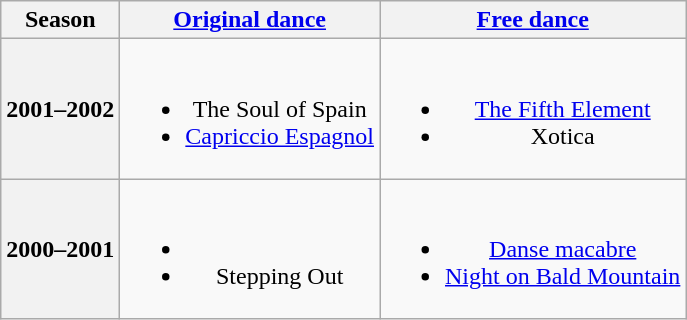<table class=wikitable style=text-align:center>
<tr>
<th>Season</th>
<th><a href='#'>Original dance</a></th>
<th><a href='#'>Free dance</a></th>
</tr>
<tr>
<th>2001–2002 <br> </th>
<td><br><ul><li>The Soul of Spain <br></li><li><a href='#'>Capriccio Espagnol</a> <br></li></ul></td>
<td><br><ul><li><a href='#'>The Fifth Element</a> <br></li><li>Xotica <br></li></ul></td>
</tr>
<tr>
<th>2000–2001 <br> </th>
<td><br><ul><li></li><li> Stepping Out <br></li></ul></td>
<td><br><ul><li><a href='#'>Danse macabre</a> <br></li><li><a href='#'>Night on Bald Mountain</a> <br></li></ul></td>
</tr>
</table>
